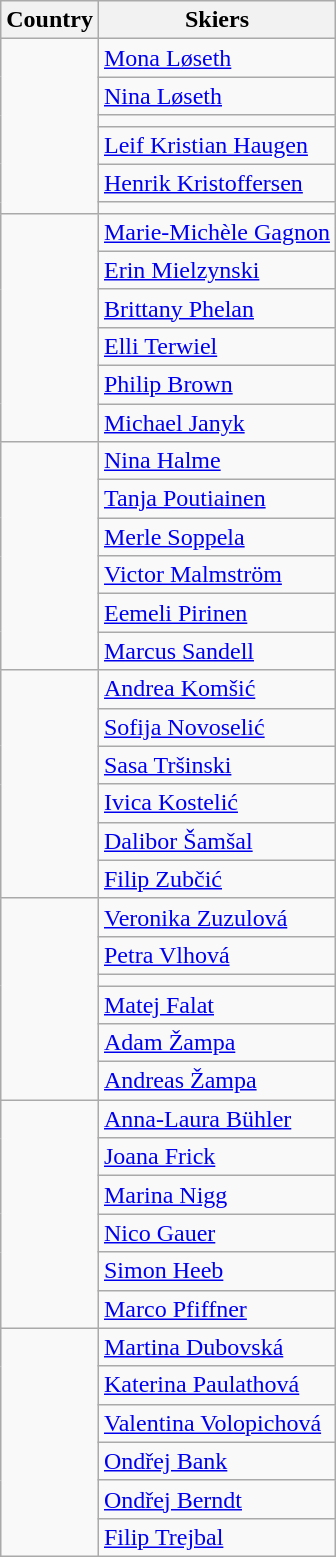<table class="wikitable">
<tr>
<th>Country</th>
<th>Skiers</th>
</tr>
<tr>
<td rowspan=6></td>
<td><a href='#'>Mona Løseth</a></td>
</tr>
<tr>
<td><a href='#'>Nina Løseth</a></td>
</tr>
<tr>
<td></td>
</tr>
<tr>
<td><a href='#'>Leif Kristian Haugen</a></td>
</tr>
<tr>
<td><a href='#'>Henrik Kristoffersen</a></td>
</tr>
<tr>
<td></td>
</tr>
<tr>
<td rowspan=6></td>
<td><a href='#'>Marie-Michèle Gagnon</a></td>
</tr>
<tr>
<td><a href='#'>Erin Mielzynski</a></td>
</tr>
<tr>
<td><a href='#'>Brittany Phelan</a></td>
</tr>
<tr>
<td><a href='#'>Elli Terwiel</a></td>
</tr>
<tr>
<td><a href='#'>Philip Brown</a></td>
</tr>
<tr>
<td><a href='#'>Michael Janyk</a></td>
</tr>
<tr>
<td rowspan=6></td>
<td><a href='#'>Nina Halme</a></td>
</tr>
<tr>
<td><a href='#'>Tanja Poutiainen</a></td>
</tr>
<tr>
<td><a href='#'>Merle Soppela</a></td>
</tr>
<tr>
<td><a href='#'>Victor Malmström</a></td>
</tr>
<tr>
<td><a href='#'>Eemeli Pirinen</a></td>
</tr>
<tr>
<td><a href='#'>Marcus Sandell</a></td>
</tr>
<tr>
<td rowspan=6></td>
<td><a href='#'>Andrea Komšić</a></td>
</tr>
<tr>
<td><a href='#'>Sofija Novoselić</a></td>
</tr>
<tr>
<td><a href='#'>Sasa Tršinski</a></td>
</tr>
<tr>
<td><a href='#'>Ivica Kostelić</a></td>
</tr>
<tr>
<td><a href='#'>Dalibor Šamšal</a></td>
</tr>
<tr>
<td><a href='#'>Filip Zubčić</a></td>
</tr>
<tr>
<td rowspan=6></td>
<td><a href='#'>Veronika Zuzulová</a></td>
</tr>
<tr>
<td><a href='#'>Petra Vlhová</a></td>
</tr>
<tr>
<td></td>
</tr>
<tr>
<td><a href='#'>Matej Falat</a></td>
</tr>
<tr>
<td><a href='#'>Adam Žampa</a></td>
</tr>
<tr>
<td><a href='#'>Andreas Žampa</a></td>
</tr>
<tr>
<td rowspan=6></td>
<td><a href='#'>Anna-Laura Bühler</a></td>
</tr>
<tr>
<td><a href='#'>Joana Frick</a></td>
</tr>
<tr>
<td><a href='#'>Marina Nigg</a></td>
</tr>
<tr>
<td><a href='#'>Nico Gauer</a></td>
</tr>
<tr>
<td><a href='#'>Simon Heeb</a></td>
</tr>
<tr>
<td><a href='#'>Marco Pfiffner</a></td>
</tr>
<tr>
<td rowspan=6></td>
<td><a href='#'>Martina Dubovská</a></td>
</tr>
<tr>
<td><a href='#'>Katerina Paulathová</a></td>
</tr>
<tr>
<td><a href='#'>Valentina Volopichová</a></td>
</tr>
<tr>
<td><a href='#'>Ondřej Bank</a></td>
</tr>
<tr>
<td><a href='#'>Ondřej Berndt</a></td>
</tr>
<tr>
<td><a href='#'>Filip Trejbal</a></td>
</tr>
</table>
